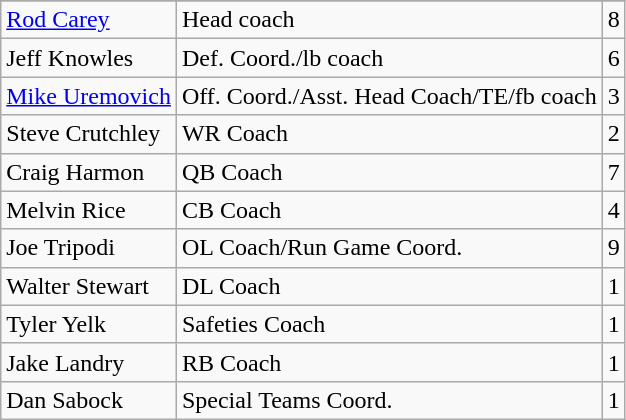<table class="wikitable">
<tr>
</tr>
<tr>
<td><a href='#'>Rod Carey</a></td>
<td>Head coach</td>
<td>8</td>
</tr>
<tr>
<td>Jeff Knowles</td>
<td>Def. Coord./lb coach</td>
<td>6</td>
</tr>
<tr>
<td><a href='#'>Mike Uremovich</a></td>
<td>Off. Coord./Asst. Head Coach/TE/fb coach</td>
<td>3</td>
</tr>
<tr>
<td>Steve Crutchley</td>
<td>WR Coach</td>
<td>2</td>
</tr>
<tr>
<td>Craig Harmon</td>
<td>QB Coach</td>
<td>7</td>
</tr>
<tr>
<td>Melvin Rice</td>
<td>CB Coach</td>
<td>4</td>
</tr>
<tr>
<td>Joe Tripodi</td>
<td>OL Coach/Run Game Coord.</td>
<td>9</td>
</tr>
<tr>
<td>Walter Stewart</td>
<td>DL Coach</td>
<td>1</td>
</tr>
<tr>
<td>Tyler Yelk</td>
<td>Safeties Coach</td>
<td>1</td>
</tr>
<tr>
<td>Jake Landry</td>
<td>RB Coach</td>
<td>1</td>
</tr>
<tr>
<td>Dan Sabock</td>
<td>Special Teams Coord.</td>
<td>1</td>
</tr>
</table>
